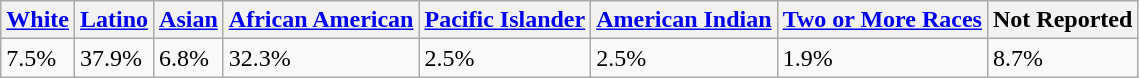<table class="wikitable">
<tr>
<th colspan="3"><a href='#'>White</a></th>
<th colspan="3"><a href='#'>Latino</a></th>
<th colspan="3"><a href='#'>Asian</a></th>
<th colspan="3"><a href='#'>African American</a></th>
<th colspan="3"><a href='#'>Pacific Islander</a></th>
<th colspan="3"><a href='#'>American Indian</a></th>
<th colspan="3"><a href='#'>Two or More Races</a></th>
<th colspan="3">Not Reported</th>
</tr>
<tr>
<td colspan="3">7.5%</td>
<td colspan="3">37.9%</td>
<td colspan="3">6.8%</td>
<td colspan="3">32.3%</td>
<td colspan="3">2.5%</td>
<td colspan="3">2.5%</td>
<td colspan="3">1.9%</td>
<td colspan="3">8.7%</td>
</tr>
</table>
